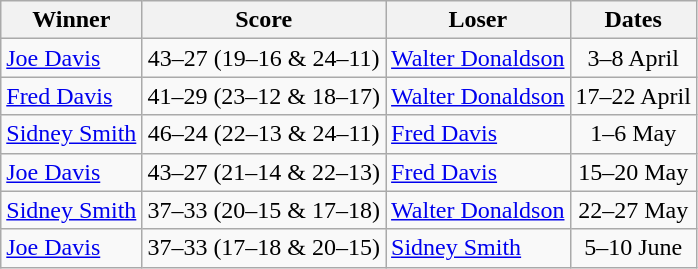<table class="wikitable" style="text-align:center">
<tr>
<th>Winner</th>
<th>Score</th>
<th>Loser</th>
<th>Dates</th>
</tr>
<tr>
<td align=left><a href='#'>Joe Davis</a></td>
<td>43–27  (19–16 & 24–11)</td>
<td align=left><a href='#'>Walter Donaldson</a></td>
<td>3–8 April</td>
</tr>
<tr>
<td align=left><a href='#'>Fred Davis</a></td>
<td>41–29  (23–12 & 18–17)</td>
<td align=left><a href='#'>Walter Donaldson</a></td>
<td>17–22 April</td>
</tr>
<tr>
<td align=left><a href='#'>Sidney Smith</a></td>
<td>46–24  (22–13 & 24–11)</td>
<td align=left><a href='#'>Fred Davis</a></td>
<td>1–6 May</td>
</tr>
<tr>
<td align=left><a href='#'>Joe Davis</a></td>
<td>43–27  (21–14 & 22–13)</td>
<td align=left><a href='#'>Fred Davis</a></td>
<td>15–20 May</td>
</tr>
<tr>
<td align=left><a href='#'>Sidney Smith</a></td>
<td>37–33  (20–15 & 17–18)</td>
<td align=left><a href='#'>Walter Donaldson</a></td>
<td>22–27 May</td>
</tr>
<tr>
<td align=left><a href='#'>Joe Davis</a></td>
<td>37–33  (17–18 & 20–15)</td>
<td align=left><a href='#'>Sidney Smith</a></td>
<td>5–10 June</td>
</tr>
</table>
